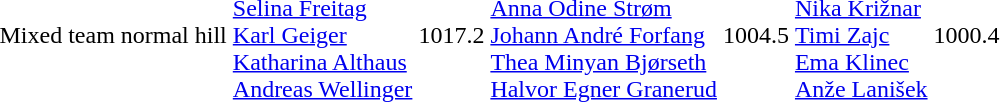<table>
<tr>
<td>Mixed team normal hill<br></td>
<td><br><a href='#'>Selina Freitag</a><br><a href='#'>Karl Geiger</a><br><a href='#'>Katharina Althaus</a><br><a href='#'>Andreas Wellinger</a></td>
<td>1017.2</td>
<td><br><a href='#'>Anna Odine Strøm</a><br><a href='#'>Johann André Forfang</a><br><a href='#'>Thea Minyan Bjørseth</a><br><a href='#'>Halvor Egner Granerud</a></td>
<td>1004.5</td>
<td><br><a href='#'>Nika Križnar</a><br><a href='#'>Timi Zajc</a><br><a href='#'>Ema Klinec</a><br><a href='#'>Anže Lanišek</a></td>
<td>1000.4</td>
</tr>
</table>
